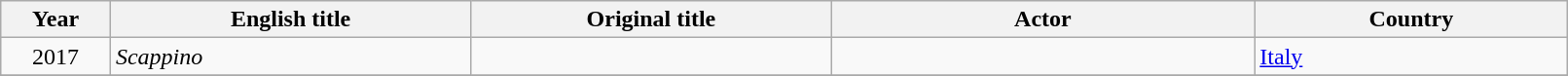<table class="sortable wikitable" width="85%" cellpadding="5">
<tr>
<th width="7%">Year</th>
<th width="23%">English title</th>
<th width="23%">Original title</th>
<th width="27%">Actor</th>
<th width="20%">Country</th>
</tr>
<tr>
<td style="text-align:center;">2017</td>
<td><em>Scappino</em> </td>
<td></td>
<td></td>
<td><a href='#'>Italy</a></td>
</tr>
<tr>
</tr>
</table>
